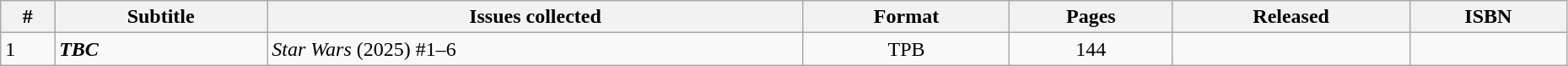<table class="wikitable sortable" width=98%>
<tr>
<th class="unsortable">#</th>
<th class="unsortable">Subtitle</th>
<th class="unsortable">Issues collected</th>
<th>Format</th>
<th class="unsortable">Pages</th>
<th>Released</th>
<th class="unsortable">ISBN</th>
</tr>
<tr>
<td>1</td>
<td><strong><em>TBC</em></strong></td>
<td><em>Star Wars</em> (2025) #1–6</td>
<td style="text-align: center;">TPB</td>
<td style="text-align: center;">144</td>
<td></td>
<td></td>
</tr>
</table>
